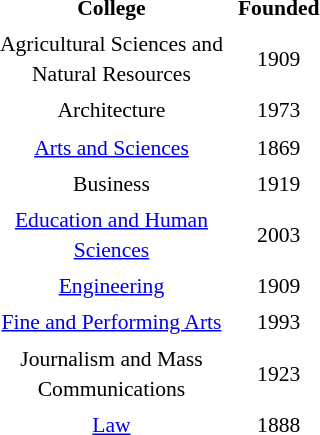<table class="toccolours" style="float:right; margin-left:1em; font-size:90%; line-height:1.4em; width:225px; text-align:center">
<tr>
<td><strong>College</strong></td>
<td><strong>Founded</strong></td>
</tr>
<tr>
<td>Agricultural Sciences and Natural Resources</td>
<td>1909</td>
</tr>
<tr>
<td>Architecture</td>
<td>1973</td>
</tr>
<tr>
<td><a href='#'>Arts and Sciences</a></td>
<td>1869</td>
</tr>
<tr>
<td>Business</td>
<td>1919</td>
</tr>
<tr>
<td><a href='#'>Education and Human Sciences</a></td>
<td>2003</td>
</tr>
<tr>
<td><a href='#'>Engineering</a></td>
<td>1909</td>
</tr>
<tr>
<td><a href='#'>Fine and Performing Arts</a></td>
<td>1993</td>
</tr>
<tr>
<td>Journalism and Mass Communications</td>
<td>1923</td>
</tr>
<tr>
<td><a href='#'>Law</a></td>
<td>1888</td>
</tr>
</table>
